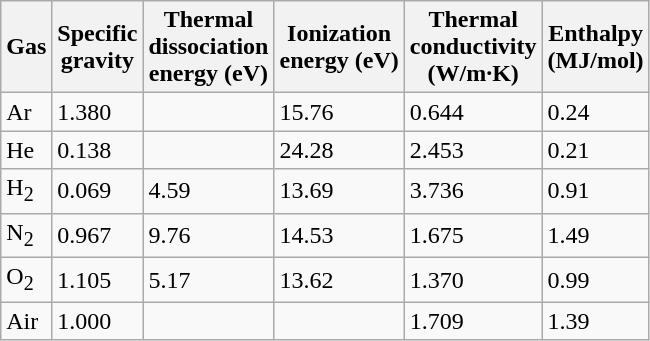<table class="wikitable" border="1">
<tr>
<th>Gas</th>
<th>Specific <br>gravity</th>
<th>Thermal <br>dissociation<br> energy (eV)</th>
<th>Ionization <br>energy (eV)</th>
<th>Thermal <br>conductivity <br>(W/m·K)</th>
<th>Enthalpy <br>(MJ/mol)</th>
</tr>
<tr>
<td>Ar</td>
<td>1.380</td>
<td></td>
<td>15.76</td>
<td>0.644</td>
<td>0.24</td>
</tr>
<tr>
<td>He</td>
<td>0.138</td>
<td></td>
<td>24.28</td>
<td>2.453</td>
<td>0.21</td>
</tr>
<tr>
<td>H<sub>2</sub></td>
<td>0.069</td>
<td>4.59</td>
<td>13.69</td>
<td>3.736</td>
<td>0.91</td>
</tr>
<tr>
<td>N<sub>2</sub></td>
<td>0.967</td>
<td>9.76</td>
<td>14.53</td>
<td>1.675</td>
<td>1.49</td>
</tr>
<tr>
<td>O<sub>2</sub></td>
<td>1.105</td>
<td>5.17</td>
<td>13.62</td>
<td>1.370</td>
<td>0.99</td>
</tr>
<tr>
<td>Air</td>
<td>1.000</td>
<td></td>
<td></td>
<td>1.709</td>
<td>1.39</td>
</tr>
</table>
